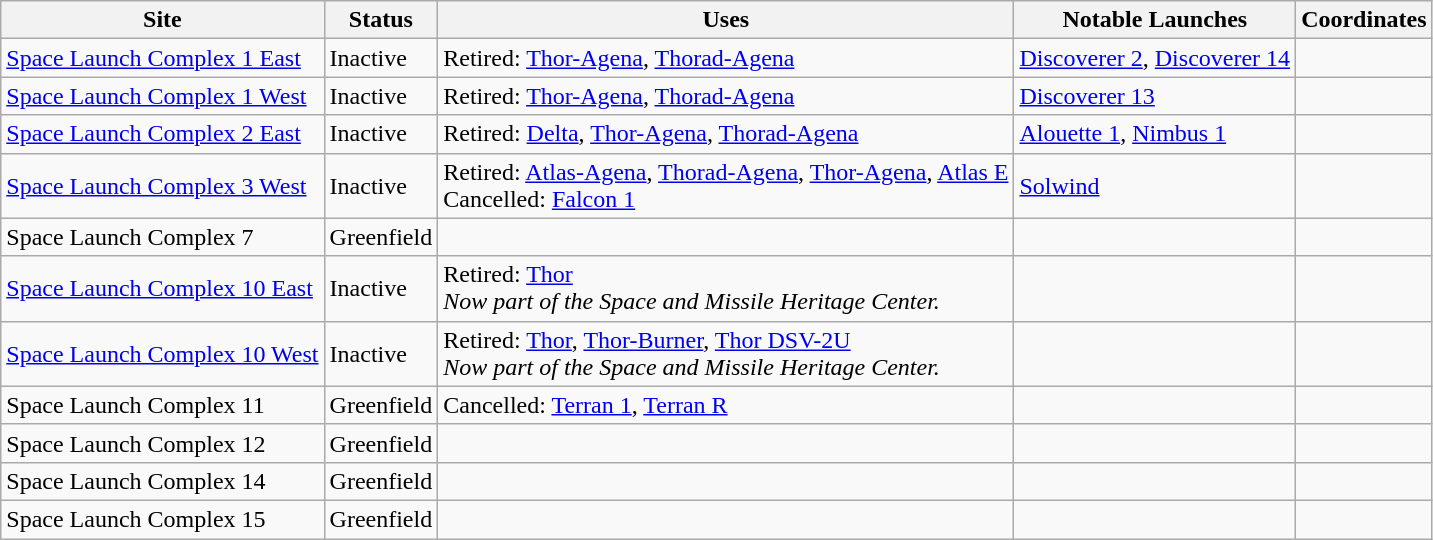<table class="wikitable">
<tr>
<th>Site</th>
<th>Status</th>
<th>Uses</th>
<th>Notable Launches</th>
<th>Coordinates</th>
</tr>
<tr valign="top">
<td><a href='#'>Space Launch Complex 1 East</a></td>
<td>Inactive</td>
<td>Retired: <a href='#'>Thor-Agena</a>, <a href='#'>Thorad-Agena</a></td>
<td><a href='#'>Discoverer 2</a>, <a href='#'>Discoverer 14</a></td>
<td></td>
</tr>
<tr>
<td><a href='#'>Space Launch Complex 1 West</a></td>
<td>Inactive</td>
<td>Retired: <a href='#'>Thor-Agena</a>, <a href='#'>Thorad-Agena</a></td>
<td><a href='#'>Discoverer 13</a></td>
<td></td>
</tr>
<tr>
<td><a href='#'>Space Launch Complex 2 East</a></td>
<td>Inactive</td>
<td>Retired: <a href='#'>Delta</a>, <a href='#'>Thor-Agena</a>, <a href='#'>Thorad-Agena</a></td>
<td><a href='#'>Alouette 1</a>, <a href='#'>Nimbus 1</a></td>
<td></td>
</tr>
<tr>
<td><a href='#'>Space Launch Complex 3 West</a></td>
<td>Inactive</td>
<td>Retired: <a href='#'>Atlas-Agena</a>, <a href='#'>Thorad-Agena</a>, <a href='#'>Thor-Agena</a>, <a href='#'>Atlas E</a><br>Cancelled: <a href='#'>Falcon 1</a></td>
<td><a href='#'>Solwind</a></td>
<td></td>
</tr>
<tr>
<td>Space Launch Complex 7</td>
<td>Greenfield</td>
<td></td>
<td></td>
<td></td>
</tr>
<tr>
<td><a href='#'>Space Launch Complex 10 East</a></td>
<td>Inactive</td>
<td>Retired: <a href='#'>Thor</a><br><em>Now part of the Space and Missile Heritage Center.</em></td>
<td></td>
<td></td>
</tr>
<tr>
<td><a href='#'>Space Launch Complex 10 West</a></td>
<td>Inactive</td>
<td>Retired: <a href='#'>Thor</a>, <a href='#'>Thor-Burner</a>, <a href='#'>Thor DSV-2U</a><br><em>Now part of the Space and Missile Heritage Center.</em></td>
<td></td>
<td></td>
</tr>
<tr>
<td>Space Launch Complex 11</td>
<td>Greenfield</td>
<td>Cancelled: <a href='#'>Terran 1</a>, <a href='#'>Terran R</a></td>
<td></td>
<td></td>
</tr>
<tr>
<td>Space Launch Complex 12</td>
<td>Greenfield</td>
<td></td>
<td></td>
<td></td>
</tr>
<tr>
<td>Space Launch Complex 14</td>
<td>Greenfield</td>
<td></td>
<td></td>
<td></td>
</tr>
<tr>
<td>Space Launch Complex 15</td>
<td>Greenfield</td>
<td></td>
<td></td>
<td></td>
</tr>
</table>
